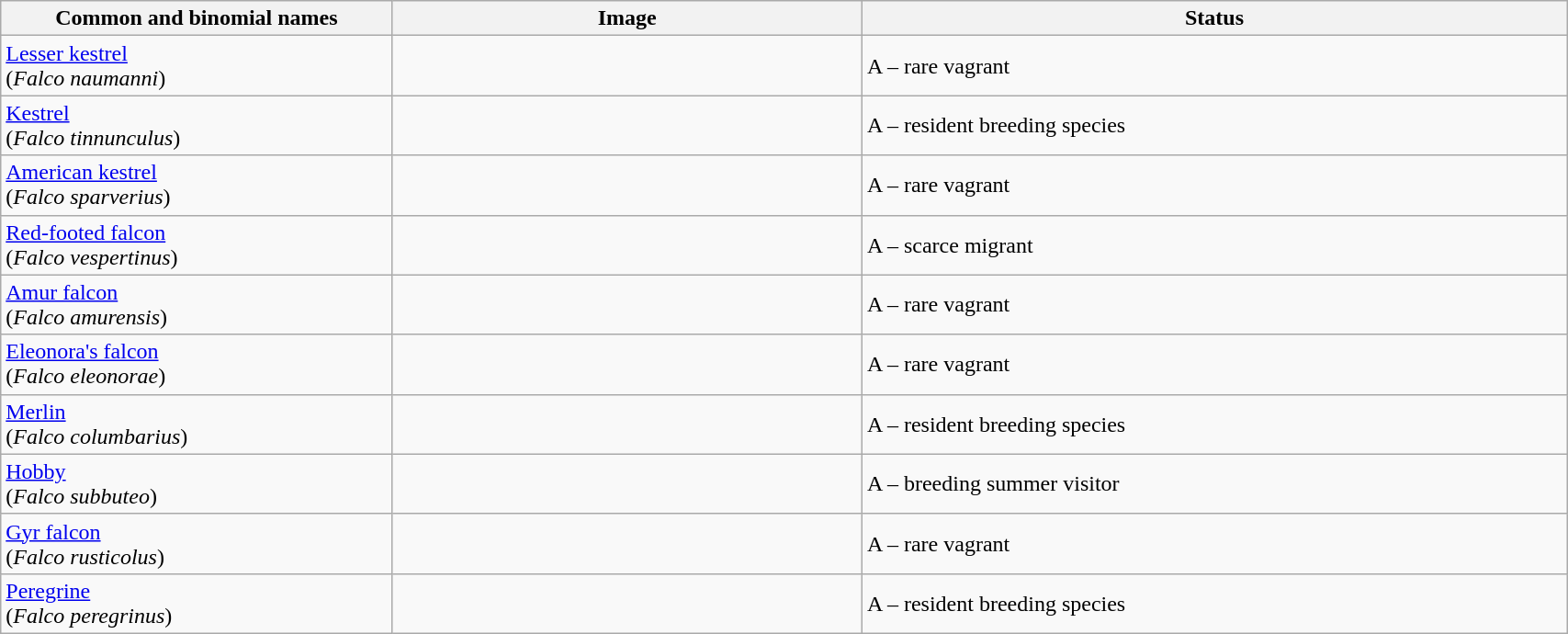<table width=90% class="wikitable">
<tr>
<th width=25%>Common and binomial names</th>
<th width=30%>Image</th>
<th width=45%>Status</th>
</tr>
<tr>
<td><a href='#'>Lesser kestrel</a><br>(<em>Falco naumanni</em>)</td>
<td></td>
<td>A – rare vagrant</td>
</tr>
<tr>
<td><a href='#'>Kestrel</a><br>(<em>Falco tinnunculus</em>)</td>
<td></td>
<td>A – resident breeding species</td>
</tr>
<tr>
<td><a href='#'>American kestrel</a><br>(<em>Falco sparverius</em>)</td>
<td></td>
<td>A – rare vagrant</td>
</tr>
<tr>
<td><a href='#'>Red-footed falcon</a><br>(<em>Falco vespertinus</em>)</td>
<td></td>
<td>A – scarce migrant</td>
</tr>
<tr>
<td><a href='#'>Amur falcon</a><br>(<em>Falco amurensis</em>)</td>
<td></td>
<td>A – rare vagrant</td>
</tr>
<tr>
<td><a href='#'>Eleonora's falcon</a><br>(<em>Falco eleonorae</em>)</td>
<td></td>
<td>A – rare vagrant</td>
</tr>
<tr>
<td><a href='#'>Merlin</a><br>(<em>Falco columbarius</em>)</td>
<td></td>
<td>A – resident breeding species</td>
</tr>
<tr>
<td><a href='#'>Hobby</a><br>(<em>Falco subbuteo</em>)</td>
<td></td>
<td>A – breeding summer visitor</td>
</tr>
<tr>
<td><a href='#'>Gyr falcon</a><br>(<em>Falco rusticolus</em>)</td>
<td></td>
<td>A – rare vagrant</td>
</tr>
<tr>
<td><a href='#'>Peregrine</a><br>(<em>Falco peregrinus</em>)</td>
<td></td>
<td>A – resident breeding species</td>
</tr>
</table>
